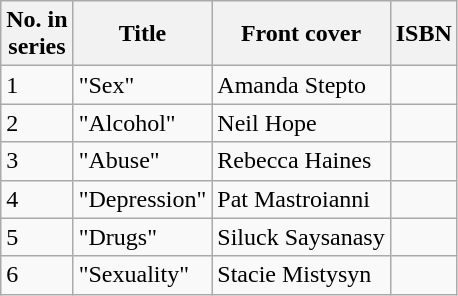<table class="wikitable">
<tr>
<th>No. in<br>series</th>
<th>Title</th>
<th>Front cover</th>
<th>ISBN</th>
</tr>
<tr>
<td>1</td>
<td>"Sex"</td>
<td>Amanda Stepto</td>
<td></td>
</tr>
<tr>
<td>2</td>
<td>"Alcohol"</td>
<td>Neil Hope</td>
<td></td>
</tr>
<tr>
<td>3</td>
<td>"Abuse"</td>
<td>Rebecca Haines</td>
<td></td>
</tr>
<tr>
<td>4</td>
<td>"Depression"</td>
<td>Pat Mastroianni</td>
<td></td>
</tr>
<tr>
<td>5</td>
<td>"Drugs"</td>
<td>Siluck Saysanasy</td>
<td></td>
</tr>
<tr>
<td>6</td>
<td>"Sexuality"</td>
<td>Stacie Mistysyn</td>
<td></td>
</tr>
</table>
